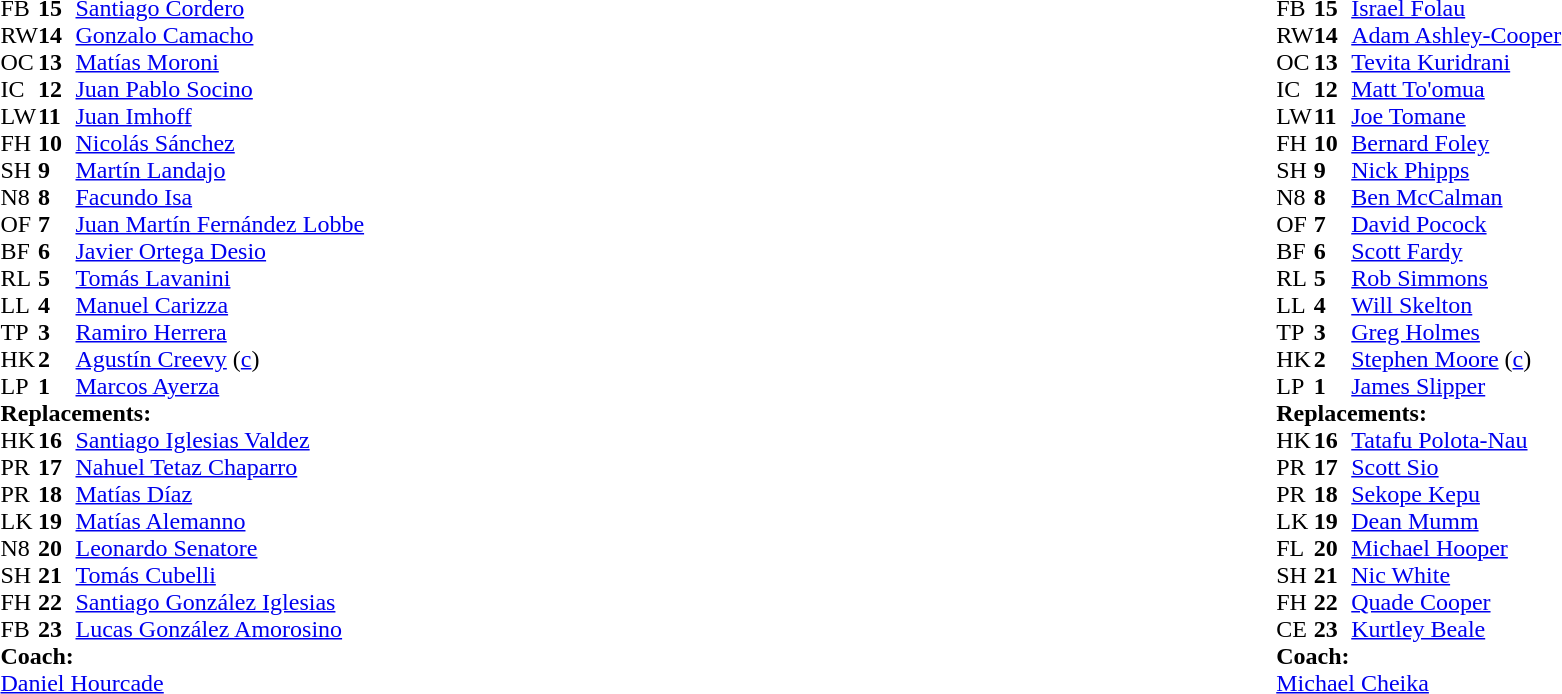<table width="100%">
<tr>
<td valign="top" width="50%"><br><table style="font-size: 100%" cellspacing="0" cellpadding="0">
<tr>
<th width="25"></th>
<th width="25"></th>
</tr>
<tr>
<td>FB</td>
<td><strong>15</strong></td>
<td><a href='#'>Santiago Cordero</a></td>
</tr>
<tr>
<td>RW</td>
<td><strong>14</strong></td>
<td><a href='#'>Gonzalo Camacho</a></td>
<td></td>
<td></td>
</tr>
<tr>
<td>OC</td>
<td><strong>13</strong></td>
<td><a href='#'>Matías Moroni</a></td>
</tr>
<tr>
<td>IC</td>
<td><strong>12</strong></td>
<td><a href='#'>Juan Pablo Socino</a></td>
</tr>
<tr>
<td>LW</td>
<td><strong>11</strong></td>
<td><a href='#'>Juan Imhoff</a></td>
</tr>
<tr>
<td>FH</td>
<td><strong>10</strong></td>
<td><a href='#'>Nicolás Sánchez</a></td>
<td></td>
<td></td>
</tr>
<tr>
<td>SH</td>
<td><strong>9</strong></td>
<td><a href='#'>Martín Landajo</a></td>
<td></td>
<td></td>
</tr>
<tr>
<td>N8</td>
<td><strong>8</strong></td>
<td><a href='#'>Facundo Isa</a></td>
<td></td>
<td></td>
</tr>
<tr>
<td>OF</td>
<td><strong>7</strong></td>
<td><a href='#'>Juan Martín Fernández Lobbe</a></td>
</tr>
<tr>
<td>BF</td>
<td><strong>6</strong></td>
<td><a href='#'>Javier Ortega Desio</a></td>
</tr>
<tr>
<td>RL</td>
<td><strong>5</strong></td>
<td><a href='#'>Tomás Lavanini</a></td>
<td></td>
<td></td>
</tr>
<tr>
<td>LL</td>
<td><strong>4</strong></td>
<td><a href='#'>Manuel Carizza</a></td>
</tr>
<tr>
<td>TP</td>
<td><strong>3</strong></td>
<td><a href='#'>Ramiro Herrera</a></td>
<td></td>
<td></td>
</tr>
<tr>
<td>HK</td>
<td><strong>2</strong></td>
<td><a href='#'>Agustín Creevy</a> (<a href='#'>c</a>)</td>
<td></td>
<td></td>
</tr>
<tr>
<td>LP</td>
<td><strong>1</strong></td>
<td><a href='#'>Marcos Ayerza</a></td>
<td></td>
<td></td>
</tr>
<tr>
<td colspan="3"><strong>Replacements:</strong></td>
</tr>
<tr>
<td>HK</td>
<td><strong>16</strong></td>
<td><a href='#'>Santiago Iglesias Valdez</a></td>
<td></td>
<td></td>
</tr>
<tr>
<td>PR</td>
<td><strong>17</strong></td>
<td><a href='#'>Nahuel Tetaz Chaparro</a></td>
<td></td>
<td></td>
</tr>
<tr>
<td>PR</td>
<td><strong>18</strong></td>
<td><a href='#'>Matías Díaz</a></td>
<td></td>
<td></td>
</tr>
<tr>
<td>LK</td>
<td><strong>19</strong></td>
<td><a href='#'>Matías Alemanno</a></td>
<td></td>
<td></td>
</tr>
<tr>
<td>N8</td>
<td><strong>20</strong></td>
<td><a href='#'>Leonardo Senatore</a></td>
<td></td>
<td></td>
</tr>
<tr>
<td>SH</td>
<td><strong>21</strong></td>
<td><a href='#'>Tomás Cubelli</a></td>
<td></td>
<td></td>
</tr>
<tr>
<td>FH</td>
<td><strong>22</strong></td>
<td><a href='#'>Santiago González Iglesias</a></td>
<td></td>
<td></td>
</tr>
<tr>
<td>FB</td>
<td><strong>23</strong></td>
<td><a href='#'>Lucas González Amorosino</a></td>
<td></td>
<td></td>
</tr>
<tr>
<td colspan="3"><strong>Coach:</strong></td>
</tr>
<tr>
<td colspan="4"> <a href='#'>Daniel Hourcade</a></td>
</tr>
</table>
</td>
<td valign="top"></td>
<td valign="top" width="50%"><br><table style="font-size: 100%" cellspacing="0" cellpadding="0" align="center">
<tr>
<th width="25"></th>
<th width="25"></th>
</tr>
<tr>
<td>FB</td>
<td><strong>15</strong></td>
<td><a href='#'>Israel Folau</a></td>
</tr>
<tr>
<td>RW</td>
<td><strong>14</strong></td>
<td><a href='#'>Adam Ashley-Cooper</a></td>
</tr>
<tr>
<td>OC</td>
<td><strong>13</strong></td>
<td><a href='#'>Tevita Kuridrani</a></td>
</tr>
<tr>
<td>IC</td>
<td><strong>12</strong></td>
<td><a href='#'>Matt To'omua</a></td>
<td></td>
<td></td>
</tr>
<tr>
<td>LW</td>
<td><strong>11</strong></td>
<td><a href='#'>Joe Tomane</a></td>
<td></td>
</tr>
<tr>
<td>FH</td>
<td><strong>10</strong></td>
<td><a href='#'>Bernard Foley</a></td>
</tr>
<tr>
<td>SH</td>
<td><strong>9</strong></td>
<td><a href='#'>Nick Phipps</a></td>
<td></td>
<td></td>
</tr>
<tr>
<td>N8</td>
<td><strong>8</strong></td>
<td><a href='#'>Ben McCalman</a></td>
<td></td>
<td></td>
</tr>
<tr>
<td>OF</td>
<td><strong>7</strong></td>
<td><a href='#'>David Pocock</a></td>
</tr>
<tr>
<td>BF</td>
<td><strong>6</strong></td>
<td><a href='#'>Scott Fardy</a></td>
<td></td>
<td></td>
</tr>
<tr>
<td>RL</td>
<td><strong>5</strong></td>
<td><a href='#'>Rob Simmons</a></td>
</tr>
<tr>
<td>LL</td>
<td><strong>4</strong></td>
<td><a href='#'>Will Skelton</a></td>
</tr>
<tr>
<td>TP</td>
<td><strong>3</strong></td>
<td><a href='#'>Greg Holmes</a></td>
<td></td>
<td></td>
</tr>
<tr>
<td>HK</td>
<td><strong>2</strong></td>
<td><a href='#'>Stephen Moore</a> (<a href='#'>c</a>)</td>
<td></td>
<td></td>
</tr>
<tr>
<td>LP</td>
<td><strong>1</strong></td>
<td><a href='#'>James Slipper</a></td>
<td></td>
<td></td>
</tr>
<tr>
<td colspan="3"><strong>Replacements:</strong></td>
</tr>
<tr>
<td>HK</td>
<td><strong>16</strong></td>
<td><a href='#'>Tatafu Polota-Nau</a></td>
<td></td>
<td></td>
</tr>
<tr>
<td>PR</td>
<td><strong>17</strong></td>
<td><a href='#'>Scott Sio</a></td>
<td></td>
<td></td>
</tr>
<tr>
<td>PR</td>
<td><strong>18</strong></td>
<td><a href='#'>Sekope Kepu</a></td>
<td></td>
<td></td>
</tr>
<tr>
<td>LK</td>
<td><strong>19</strong></td>
<td><a href='#'>Dean Mumm</a></td>
<td></td>
<td></td>
</tr>
<tr>
<td>FL</td>
<td><strong>20</strong></td>
<td><a href='#'>Michael Hooper</a></td>
<td></td>
<td></td>
</tr>
<tr>
<td>SH</td>
<td><strong>21</strong></td>
<td><a href='#'>Nic White</a></td>
<td></td>
<td></td>
</tr>
<tr>
<td>FH</td>
<td><strong>22</strong></td>
<td><a href='#'>Quade Cooper</a></td>
<td></td>
<td></td>
<td></td>
</tr>
<tr>
<td>CE</td>
<td><strong>23</strong></td>
<td><a href='#'>Kurtley Beale</a></td>
<td></td>
<td></td>
<td></td>
</tr>
<tr>
<td colspan="3"><strong>Coach:</strong></td>
</tr>
<tr>
<td colspan="4"> <a href='#'>Michael Cheika</a></td>
</tr>
</table>
</td>
</tr>
</table>
